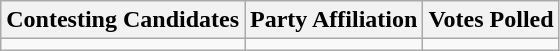<table class="wikitable sortable">
<tr>
<th>Contesting Candidates</th>
<th>Party Affiliation</th>
<th>Votes Polled</th>
</tr>
<tr>
<td></td>
<td></td>
<td></td>
</tr>
</table>
